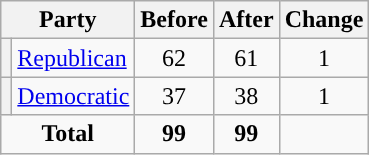<table class="wikitable" style="text-align:center;">
<tr>
<th colspan="2">Party</th>
<th>Before</th>
<th>After</th>
<th>Change</th>
</tr>
<tr>
<th style="background-color:"></th>
<td style="text-align:left;"><a href='#'>Republican</a></td>
<td>62</td>
<td>61</td>
<td> 1</td>
</tr>
<tr>
<th style="background-color:"></th>
<td style="text-align:left;"><a href='#'>Democratic</a></td>
<td>37</td>
<td>38</td>
<td> 1</td>
</tr>
<tr>
<td colspan="2"><strong>Total</strong></td>
<td><strong>99</strong></td>
<td><strong>99</strong></td>
<td></td>
</tr>
</table>
